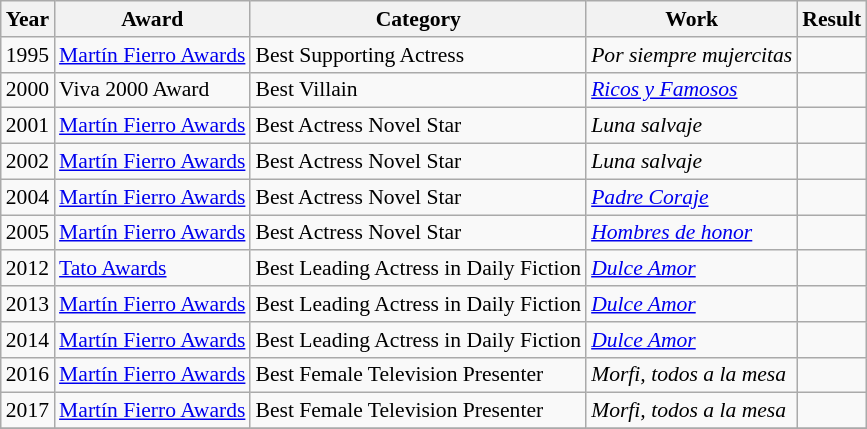<table class="wikitable" style="font-size: 90%;">
<tr>
<th>Year</th>
<th>Award</th>
<th>Category</th>
<th>Work</th>
<th>Result</th>
</tr>
<tr>
<td>1995</td>
<td><a href='#'>Martín Fierro Awards</a></td>
<td>Best Supporting Actress</td>
<td><em>Por siempre mujercitas</em></td>
<td></td>
</tr>
<tr>
<td>2000</td>
<td>Viva 2000 Award</td>
<td>Best Villain</td>
<td><em><a href='#'>Ricos y Famosos</a></em></td>
<td></td>
</tr>
<tr>
<td>2001</td>
<td><a href='#'>Martín Fierro Awards</a></td>
<td>Best Actress Novel Star</td>
<td><em>Luna salvaje</em></td>
<td></td>
</tr>
<tr>
<td>2002</td>
<td><a href='#'>Martín Fierro Awards</a></td>
<td>Best Actress Novel Star</td>
<td><em>Luna salvaje</em></td>
<td></td>
</tr>
<tr>
<td>2004</td>
<td><a href='#'>Martín Fierro Awards</a></td>
<td>Best Actress Novel Star</td>
<td><em><a href='#'>Padre Coraje</a></em></td>
<td></td>
</tr>
<tr>
<td>2005</td>
<td><a href='#'>Martín Fierro Awards</a></td>
<td>Best Actress Novel Star</td>
<td><em><a href='#'>Hombres de honor</a></em></td>
<td></td>
</tr>
<tr>
<td>2012</td>
<td><a href='#'>Tato Awards</a></td>
<td>Best Leading Actress in Daily Fiction</td>
<td><em><a href='#'>Dulce Amor</a></em></td>
<td></td>
</tr>
<tr>
<td>2013</td>
<td><a href='#'>Martín Fierro Awards</a></td>
<td>Best Leading Actress in Daily Fiction</td>
<td><em><a href='#'>Dulce Amor</a></em></td>
<td></td>
</tr>
<tr>
<td>2014</td>
<td><a href='#'>Martín Fierro Awards</a></td>
<td>Best Leading Actress in Daily Fiction</td>
<td><em><a href='#'>Dulce Amor</a></em></td>
<td></td>
</tr>
<tr>
<td>2016</td>
<td><a href='#'>Martín Fierro Awards</a></td>
<td>Best Female Television Presenter</td>
<td><em>Morfi, todos a la mesa</em></td>
<td></td>
</tr>
<tr>
<td>2017</td>
<td><a href='#'>Martín Fierro Awards</a></td>
<td>Best Female Television Presenter</td>
<td><em>Morfi, todos a la mesa</em></td>
<td></td>
</tr>
<tr>
</tr>
</table>
